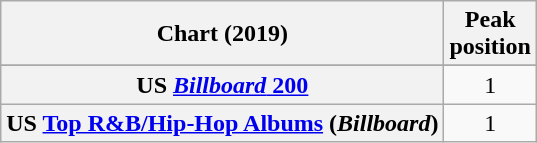<table class="wikitable sortable plainrowheaders" style="text-align:center">
<tr>
<th scope="col">Chart (2019)</th>
<th scope="col">Peak<br>position</th>
</tr>
<tr>
</tr>
<tr>
</tr>
<tr>
<th scope="row">US <a href='#'><em>Billboard</em> 200</a></th>
<td>1</td>
</tr>
<tr>
<th scope="row">US <a href='#'>Top R&B/Hip-Hop Albums</a> (<em>Billboard</em>)</th>
<td>1</td>
</tr>
</table>
